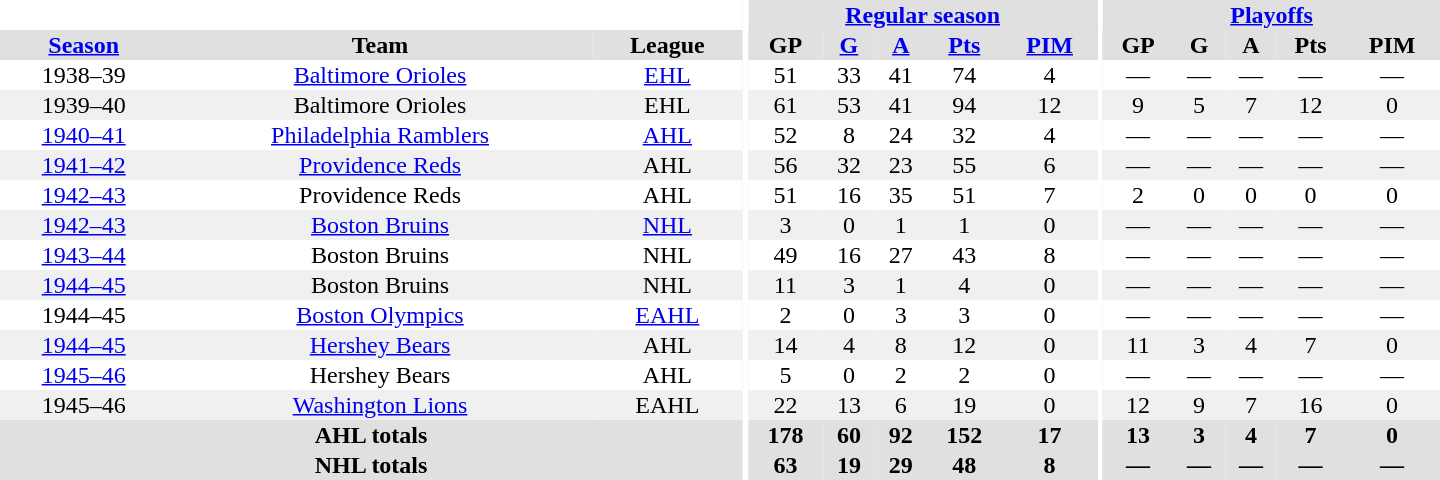<table border="0" cellpadding="1" cellspacing="0" style="text-align:center; width:60em">
<tr bgcolor="#e0e0e0">
<th colspan="3" bgcolor="#ffffff"></th>
<th rowspan="100" bgcolor="#ffffff"></th>
<th colspan="5"><a href='#'>Regular season</a></th>
<th rowspan="100" bgcolor="#ffffff"></th>
<th colspan="5"><a href='#'>Playoffs</a></th>
</tr>
<tr bgcolor="#e0e0e0">
<th><a href='#'>Season</a></th>
<th>Team</th>
<th>League</th>
<th>GP</th>
<th><a href='#'>G</a></th>
<th><a href='#'>A</a></th>
<th><a href='#'>Pts</a></th>
<th><a href='#'>PIM</a></th>
<th>GP</th>
<th>G</th>
<th>A</th>
<th>Pts</th>
<th>PIM</th>
</tr>
<tr>
<td>1938–39</td>
<td><a href='#'>Baltimore Orioles</a></td>
<td><a href='#'>EHL</a></td>
<td>51</td>
<td>33</td>
<td>41</td>
<td>74</td>
<td>4</td>
<td>—</td>
<td>—</td>
<td>—</td>
<td>—</td>
<td>—</td>
</tr>
<tr bgcolor="#f0f0f0">
<td>1939–40</td>
<td>Baltimore Orioles</td>
<td>EHL</td>
<td>61</td>
<td>53</td>
<td>41</td>
<td>94</td>
<td>12</td>
<td>9</td>
<td>5</td>
<td>7</td>
<td>12</td>
<td>0</td>
</tr>
<tr>
<td><a href='#'>1940–41</a></td>
<td><a href='#'>Philadelphia Ramblers</a></td>
<td><a href='#'>AHL</a></td>
<td>52</td>
<td>8</td>
<td>24</td>
<td>32</td>
<td>4</td>
<td>—</td>
<td>—</td>
<td>—</td>
<td>—</td>
<td>—</td>
</tr>
<tr bgcolor="#f0f0f0">
<td><a href='#'>1941–42</a></td>
<td><a href='#'>Providence Reds</a></td>
<td>AHL</td>
<td>56</td>
<td>32</td>
<td>23</td>
<td>55</td>
<td>6</td>
<td>—</td>
<td>—</td>
<td>—</td>
<td>—</td>
<td>—</td>
</tr>
<tr>
<td><a href='#'>1942–43</a></td>
<td>Providence Reds</td>
<td>AHL</td>
<td>51</td>
<td>16</td>
<td>35</td>
<td>51</td>
<td>7</td>
<td>2</td>
<td>0</td>
<td>0</td>
<td>0</td>
<td>0</td>
</tr>
<tr bgcolor="#f0f0f0">
<td><a href='#'>1942–43</a></td>
<td><a href='#'>Boston Bruins</a></td>
<td><a href='#'>NHL</a></td>
<td>3</td>
<td>0</td>
<td>1</td>
<td>1</td>
<td>0</td>
<td>—</td>
<td>—</td>
<td>—</td>
<td>—</td>
<td>—</td>
</tr>
<tr>
<td><a href='#'>1943–44</a></td>
<td>Boston Bruins</td>
<td>NHL</td>
<td>49</td>
<td>16</td>
<td>27</td>
<td>43</td>
<td>8</td>
<td>—</td>
<td>—</td>
<td>—</td>
<td>—</td>
<td>—</td>
</tr>
<tr bgcolor="#f0f0f0">
<td><a href='#'>1944–45</a></td>
<td>Boston Bruins</td>
<td>NHL</td>
<td>11</td>
<td>3</td>
<td>1</td>
<td>4</td>
<td>0</td>
<td>—</td>
<td>—</td>
<td>—</td>
<td>—</td>
<td>—</td>
</tr>
<tr>
<td>1944–45</td>
<td><a href='#'>Boston Olympics</a></td>
<td><a href='#'>EAHL</a></td>
<td>2</td>
<td>0</td>
<td>3</td>
<td>3</td>
<td>0</td>
<td>—</td>
<td>—</td>
<td>—</td>
<td>—</td>
<td>—</td>
</tr>
<tr bgcolor="#f0f0f0">
<td><a href='#'>1944–45</a></td>
<td><a href='#'>Hershey Bears</a></td>
<td>AHL</td>
<td>14</td>
<td>4</td>
<td>8</td>
<td>12</td>
<td>0</td>
<td>11</td>
<td>3</td>
<td>4</td>
<td>7</td>
<td>0</td>
</tr>
<tr>
<td><a href='#'>1945–46</a></td>
<td>Hershey Bears</td>
<td>AHL</td>
<td>5</td>
<td>0</td>
<td>2</td>
<td>2</td>
<td>0</td>
<td>—</td>
<td>—</td>
<td>—</td>
<td>—</td>
<td>—</td>
</tr>
<tr bgcolor="#f0f0f0">
<td>1945–46</td>
<td><a href='#'>Washington Lions</a></td>
<td>EAHL</td>
<td>22</td>
<td>13</td>
<td>6</td>
<td>19</td>
<td>0</td>
<td>12</td>
<td>9</td>
<td>7</td>
<td>16</td>
<td>0</td>
</tr>
<tr bgcolor="#e0e0e0">
<th colspan="3">AHL totals</th>
<th>178</th>
<th>60</th>
<th>92</th>
<th>152</th>
<th>17</th>
<th>13</th>
<th>3</th>
<th>4</th>
<th>7</th>
<th>0</th>
</tr>
<tr bgcolor="#e0e0e0">
<th colspan="3">NHL totals</th>
<th>63</th>
<th>19</th>
<th>29</th>
<th>48</th>
<th>8</th>
<th>—</th>
<th>—</th>
<th>—</th>
<th>—</th>
<th>—</th>
</tr>
</table>
